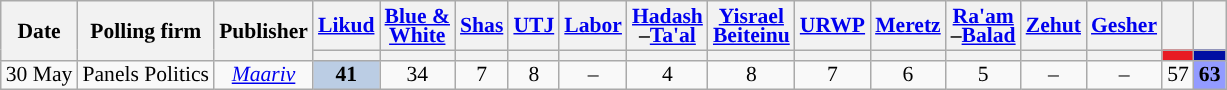<table class="wikitable sortable" style="text-align:center;font-size:90%;line-height:13px">
<tr>
<th rowspan="2">Date</th>
<th rowspan="2">Polling firm</th>
<th rowspan="2">Publisher</th>
<th><a href='#'>Likud</a></th>
<th><a href='#'>Blue &<br>White</a></th>
<th><a href='#'>Shas</a></th>
<th><a href='#'>UTJ</a></th>
<th><a href='#'>Labor</a></th>
<th><a href='#'>Hadash</a><br>–<a href='#'>Ta'al</a></th>
<th><a href='#'>Yisrael<br>Beiteinu</a></th>
<th><a href='#'>URWP</a></th>
<th><a href='#'>Meretz</a></th>
<th><a href='#'>Ra'am</a><br>–<a href='#'>Balad</a></th>
<th><a href='#'>Zehut</a></th>
<th><a href='#'>Gesher</a></th>
<th></th>
<th></th>
</tr>
<tr>
<th style="background:"></th>
<th style="background:"></th>
<th style="background:"></th>
<th style="background:"></th>
<th style="background:"></th>
<th style="background:"></th>
<th style="background:"></th>
<th style="background:"></th>
<th style="background:"></th>
<th style="background:"></th>
<th style="background:"></th>
<th style="background:"></th>
<th style="background:#E81B23;"></th>
<th style="background:#000EA3;"></th>
</tr>
<tr>
<td data-sort-value="2019-05-30">30 May</td>
<td>Panels Politics</td>
<td><em><a href='#'>Maariv</a></em></td>
<td style="background:#BBCDE4"><strong>41</strong>	</td>
<td>34					</td>
<td>7					</td>
<td>8					</td>
<td>–					</td>
<td>4					</td>
<td>8					</td>
<td>7					</td>
<td>6					</td>
<td>5					</td>
<td>–					</td>
<td>–					</td>
<td>57					</td>
<td style="background:#939BFF"><strong>63</strong>	</td>
</tr>
</table>
